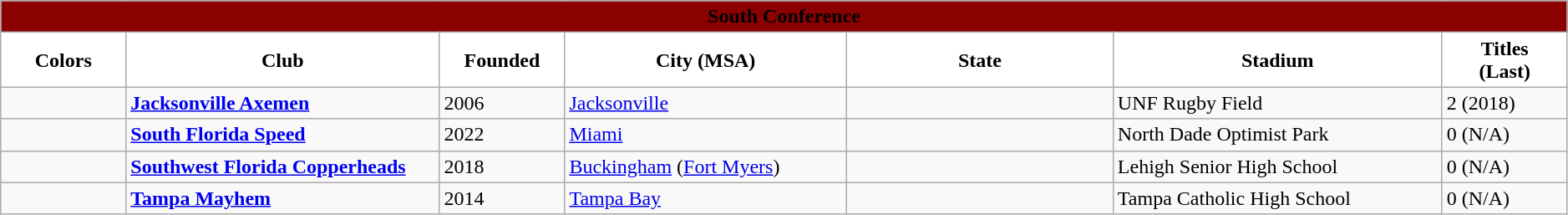<table class="wikitable" style="width: 99%">
<tr>
<td colspan="7" bgcolor="darkred" align="center"><strong><span>South Conference</span></strong></td>
</tr>
<tr>
<th style="background:white; width:8%">Colors</th>
<th style="background:white; width:20%">Club</th>
<th style="background:white; width:8%">Founded</th>
<th style="background:white; width:18%">City (MSA)</th>
<th style="background:white; width:17%">State</th>
<th style="background:white; width:21%">Stadium</th>
<th style="background:white; width:8%">Titles<br>(Last)</th>
</tr>
<tr>
<td></td>
<td><strong><a href='#'>Jacksonville Axemen</a></strong></td>
<td>2006</td>
<td><a href='#'>Jacksonville</a></td>
<td></td>
<td>UNF Rugby Field</td>
<td>2 (2018)</td>
</tr>
<tr>
<td></td>
<td><strong><a href='#'>South Florida Speed</a></strong></td>
<td>2022</td>
<td><a href='#'>Miami</a></td>
<td></td>
<td>North Dade Optimist Park</td>
<td>0 (N/A)</td>
</tr>
<tr>
<td></td>
<td><strong><a href='#'>Southwest Florida Copperheads</a></strong></td>
<td>2018</td>
<td><a href='#'>Buckingham</a> (<a href='#'>Fort Myers</a>)</td>
<td></td>
<td>Lehigh Senior High School</td>
<td>0 (N/A)</td>
</tr>
<tr>
<td></td>
<td><strong><a href='#'>Tampa Mayhem</a></strong></td>
<td>2014</td>
<td><a href='#'>Tampa Bay</a></td>
<td></td>
<td>Tampa Catholic High School</td>
<td>0 (N/A)</td>
</tr>
</table>
